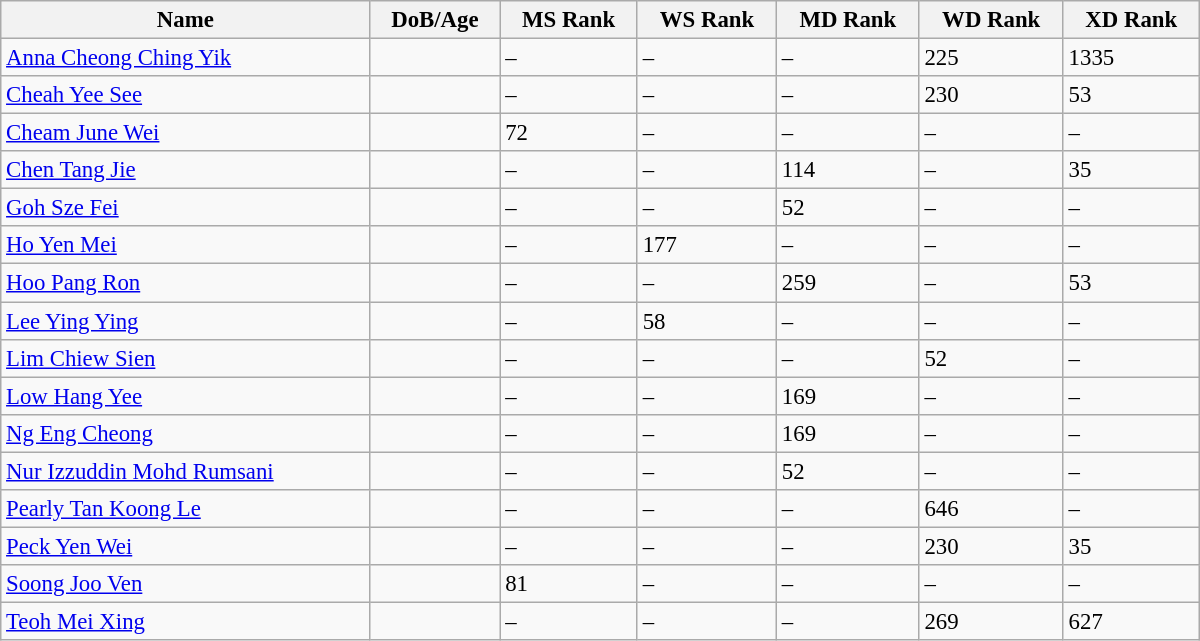<table class="wikitable"  style="width:800px; font-size:95%;">
<tr>
<th align="left">Name</th>
<th align="left">DoB/Age</th>
<th align="left">MS Rank</th>
<th align="left">WS Rank</th>
<th align="left">MD Rank</th>
<th align="left">WD Rank</th>
<th align="left">XD Rank</th>
</tr>
<tr>
<td><a href='#'>Anna Cheong Ching Yik</a></td>
<td></td>
<td>–</td>
<td>–</td>
<td>–</td>
<td>225</td>
<td>1335</td>
</tr>
<tr>
<td><a href='#'>Cheah Yee See</a></td>
<td></td>
<td>–</td>
<td>–</td>
<td>–</td>
<td>230</td>
<td>53</td>
</tr>
<tr>
<td><a href='#'>Cheam June Wei</a></td>
<td></td>
<td>72</td>
<td>–</td>
<td>–</td>
<td>–</td>
<td>–</td>
</tr>
<tr>
<td><a href='#'>Chen Tang Jie</a></td>
<td></td>
<td>–</td>
<td>–</td>
<td>114</td>
<td>–</td>
<td>35</td>
</tr>
<tr>
<td><a href='#'>Goh Sze Fei</a></td>
<td></td>
<td>–</td>
<td>–</td>
<td>52</td>
<td>–</td>
<td>–</td>
</tr>
<tr>
<td><a href='#'>Ho Yen Mei</a></td>
<td></td>
<td>–</td>
<td>177</td>
<td>–</td>
<td>–</td>
<td>–</td>
</tr>
<tr>
<td><a href='#'>Hoo Pang Ron</a></td>
<td></td>
<td>–</td>
<td>–</td>
<td>259</td>
<td>–</td>
<td>53</td>
</tr>
<tr>
<td><a href='#'>Lee Ying Ying</a></td>
<td></td>
<td>–</td>
<td>58</td>
<td>–</td>
<td>–</td>
<td>–</td>
</tr>
<tr>
<td><a href='#'>Lim Chiew Sien</a></td>
<td></td>
<td>–</td>
<td>–</td>
<td>–</td>
<td>52</td>
<td>–</td>
</tr>
<tr>
<td><a href='#'>Low Hang Yee</a></td>
<td></td>
<td>–</td>
<td>–</td>
<td>169</td>
<td>–</td>
<td>–</td>
</tr>
<tr>
<td><a href='#'>Ng Eng Cheong</a></td>
<td></td>
<td>–</td>
<td>–</td>
<td>169</td>
<td>–</td>
<td>–</td>
</tr>
<tr>
<td><a href='#'>Nur Izzuddin Mohd Rumsani</a></td>
<td></td>
<td>–</td>
<td>–</td>
<td>52</td>
<td>–</td>
<td>–</td>
</tr>
<tr>
<td><a href='#'>Pearly Tan Koong Le</a></td>
<td></td>
<td>–</td>
<td>–</td>
<td>–</td>
<td>646</td>
<td>–</td>
</tr>
<tr>
<td><a href='#'>Peck Yen Wei</a></td>
<td></td>
<td>–</td>
<td>–</td>
<td>–</td>
<td>230</td>
<td>35</td>
</tr>
<tr>
<td><a href='#'>Soong Joo Ven</a></td>
<td></td>
<td>81</td>
<td>–</td>
<td>–</td>
<td>–</td>
<td>–</td>
</tr>
<tr>
<td><a href='#'>Teoh Mei Xing</a></td>
<td></td>
<td>–</td>
<td>–</td>
<td>–</td>
<td>269</td>
<td>627</td>
</tr>
</table>
